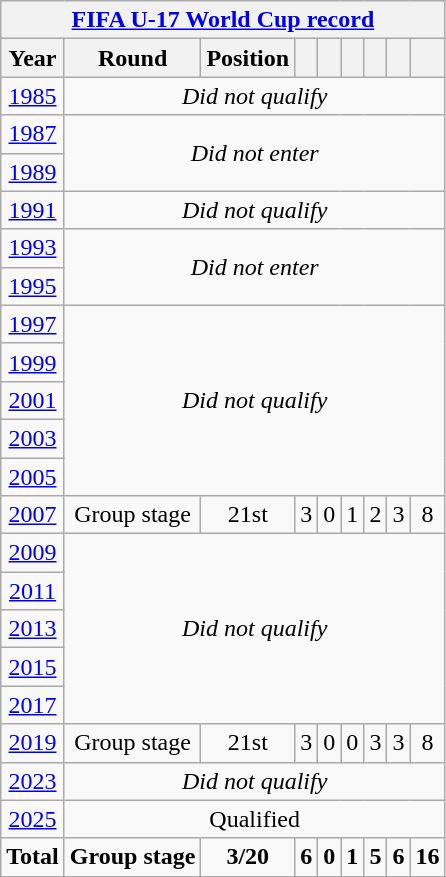<table class="wikitable" style="text-align: center;">
<tr>
<th colspan=9><a href='#'>FIFA U-17 World Cup record</a></th>
</tr>
<tr>
<th>Year</th>
<th>Round</th>
<th>Position</th>
<th></th>
<th></th>
<th></th>
<th></th>
<th></th>
<th></th>
</tr>
<tr>
<td> <a href='#'>1985</a></td>
<td colspan=8><em>Did not qualify</em></td>
</tr>
<tr>
<td> <a href='#'>1987</a></td>
<td rowspan=2 colspan=8><em>Did not enter</em></td>
</tr>
<tr>
<td> <a href='#'>1989</a></td>
</tr>
<tr>
<td> <a href='#'>1991</a></td>
<td colspan=8><em>Did not qualify</em></td>
</tr>
<tr>
<td> <a href='#'>1993</a></td>
<td rowspan=2 colspan=8><em>Did not enter</em></td>
</tr>
<tr>
<td> <a href='#'>1995</a></td>
</tr>
<tr>
<td> <a href='#'>1997</a></td>
<td rowspan=5 colspan=8><em>Did not qualify</em></td>
</tr>
<tr>
<td> <a href='#'>1999</a></td>
</tr>
<tr>
<td> <a href='#'>2001</a></td>
</tr>
<tr>
<td> <a href='#'>2003</a></td>
</tr>
<tr>
<td> <a href='#'>2005</a></td>
</tr>
<tr>
<td> <a href='#'>2007</a></td>
<td>Group stage</td>
<td>21st</td>
<td>3</td>
<td>0</td>
<td>1</td>
<td>2</td>
<td>3</td>
<td>8</td>
</tr>
<tr>
<td> <a href='#'>2009</a></td>
<td rowspan=5 colspan=8><em>Did not qualify</em></td>
</tr>
<tr>
<td> <a href='#'>2011</a></td>
</tr>
<tr>
<td> <a href='#'>2013</a></td>
</tr>
<tr>
<td> <a href='#'>2015</a></td>
</tr>
<tr>
<td> <a href='#'>2017</a></td>
</tr>
<tr>
<td> <a href='#'>2019</a></td>
<td>Group stage</td>
<td>21st</td>
<td>3</td>
<td>0</td>
<td>0</td>
<td>3</td>
<td>3</td>
<td>8</td>
</tr>
<tr>
<td> <a href='#'>2023</a></td>
<td rowspan=1 colspan=8><em>Did not qualify</em></td>
</tr>
<tr>
<td> <a href='#'>2025</a></td>
<td rowspan=1 colspan=8>Qualified</td>
</tr>
<tr>
<td><strong>Total</strong></td>
<td><strong>Group stage</strong></td>
<td><strong>3/20</strong></td>
<td><strong>6</strong></td>
<td><strong>0</strong></td>
<td><strong>1</strong></td>
<td><strong>5</strong></td>
<td><strong>6</strong></td>
<td><strong>16</strong></td>
</tr>
<tr>
</tr>
</table>
